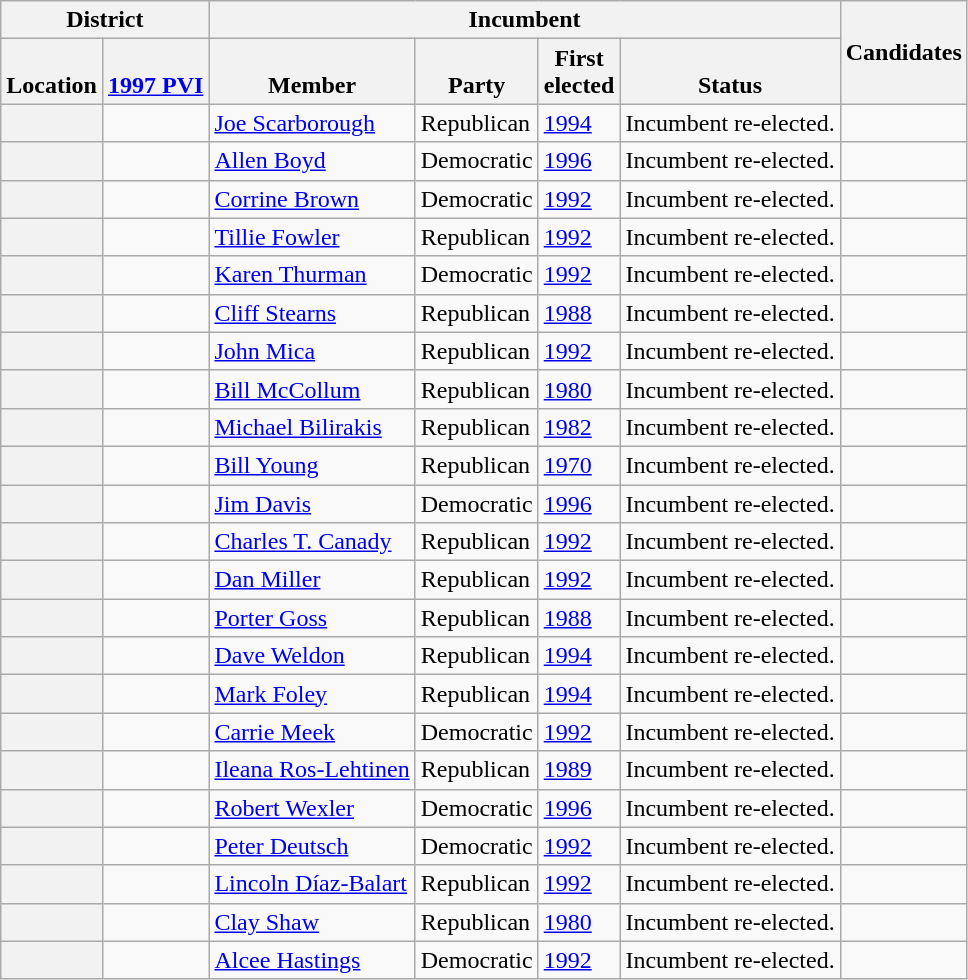<table class="wikitable sortable">
<tr>
<th colspan=2>District</th>
<th colspan=4>Incumbent</th>
<th rowspan=2 class="unsortable">Candidates</th>
</tr>
<tr valign=bottom>
<th>Location</th>
<th><a href='#'>1997 PVI</a></th>
<th>Member</th>
<th>Party</th>
<th>First<br>elected</th>
<th>Status</th>
</tr>
<tr>
<th></th>
<td></td>
<td><a href='#'>Joe Scarborough</a></td>
<td>Republican</td>
<td><a href='#'>1994</a></td>
<td>Incumbent re-elected.</td>
<td nowrap></td>
</tr>
<tr>
<th></th>
<td></td>
<td><a href='#'>Allen Boyd</a></td>
<td>Democratic</td>
<td><a href='#'>1996</a></td>
<td>Incumbent re-elected.</td>
<td nowrap></td>
</tr>
<tr>
<th></th>
<td></td>
<td><a href='#'>Corrine Brown</a></td>
<td>Democratic</td>
<td><a href='#'>1992</a></td>
<td>Incumbent re-elected.</td>
<td nowrap></td>
</tr>
<tr>
<th></th>
<td></td>
<td><a href='#'>Tillie Fowler</a></td>
<td>Republican</td>
<td><a href='#'>1992</a></td>
<td>Incumbent re-elected.</td>
<td nowrap></td>
</tr>
<tr>
<th></th>
<td></td>
<td><a href='#'>Karen Thurman</a></td>
<td>Democratic</td>
<td><a href='#'>1992</a></td>
<td>Incumbent re-elected.</td>
<td nowrap></td>
</tr>
<tr>
<th></th>
<td></td>
<td><a href='#'>Cliff Stearns</a></td>
<td>Republican</td>
<td><a href='#'>1988</a></td>
<td>Incumbent re-elected.</td>
<td nowrap></td>
</tr>
<tr>
<th></th>
<td></td>
<td><a href='#'>John Mica</a></td>
<td>Republican</td>
<td><a href='#'>1992</a></td>
<td>Incumbent re-elected.</td>
<td nowrap></td>
</tr>
<tr>
<th></th>
<td></td>
<td><a href='#'>Bill McCollum</a></td>
<td>Republican</td>
<td><a href='#'>1980</a></td>
<td>Incumbent re-elected.</td>
<td nowrap></td>
</tr>
<tr>
<th></th>
<td></td>
<td><a href='#'>Michael Bilirakis</a></td>
<td>Republican</td>
<td><a href='#'>1982</a></td>
<td>Incumbent re-elected.</td>
<td nowrap></td>
</tr>
<tr>
<th></th>
<td></td>
<td><a href='#'>Bill Young</a></td>
<td>Republican</td>
<td><a href='#'>1970</a></td>
<td>Incumbent re-elected.</td>
<td nowrap></td>
</tr>
<tr>
<th></th>
<td></td>
<td><a href='#'>Jim Davis</a></td>
<td>Democratic</td>
<td><a href='#'>1996</a></td>
<td>Incumbent re-elected.</td>
<td nowrap></td>
</tr>
<tr>
<th></th>
<td></td>
<td><a href='#'>Charles T. Canady</a></td>
<td>Republican</td>
<td><a href='#'>1992</a></td>
<td>Incumbent re-elected.</td>
<td nowrap></td>
</tr>
<tr>
<th></th>
<td></td>
<td><a href='#'>Dan Miller</a></td>
<td>Republican</td>
<td><a href='#'>1992</a></td>
<td>Incumbent re-elected.</td>
<td nowrap></td>
</tr>
<tr>
<th></th>
<td></td>
<td><a href='#'>Porter Goss</a></td>
<td>Republican</td>
<td><a href='#'>1988</a></td>
<td>Incumbent re-elected.</td>
<td nowrap></td>
</tr>
<tr>
<th></th>
<td></td>
<td><a href='#'>Dave Weldon</a></td>
<td>Republican</td>
<td><a href='#'>1994</a></td>
<td>Incumbent re-elected.</td>
<td nowrap></td>
</tr>
<tr>
<th></th>
<td></td>
<td><a href='#'>Mark Foley</a></td>
<td>Republican</td>
<td><a href='#'>1994</a></td>
<td>Incumbent re-elected.</td>
<td nowrap></td>
</tr>
<tr>
<th></th>
<td></td>
<td><a href='#'>Carrie Meek</a></td>
<td>Democratic</td>
<td><a href='#'>1992</a></td>
<td>Incumbent re-elected.</td>
<td nowrap></td>
</tr>
<tr>
<th></th>
<td></td>
<td><a href='#'>Ileana Ros-Lehtinen</a></td>
<td>Republican</td>
<td><a href='#'>1989</a></td>
<td>Incumbent re-elected.</td>
<td nowrap></td>
</tr>
<tr>
<th></th>
<td></td>
<td><a href='#'>Robert Wexler</a></td>
<td>Democratic</td>
<td><a href='#'>1996</a></td>
<td>Incumbent re-elected.</td>
<td nowrap></td>
</tr>
<tr>
<th></th>
<td></td>
<td><a href='#'>Peter Deutsch</a></td>
<td>Democratic</td>
<td><a href='#'>1992</a></td>
<td>Incumbent re-elected.</td>
<td nowrap></td>
</tr>
<tr>
<th></th>
<td></td>
<td><a href='#'>Lincoln Díaz-Balart</a></td>
<td>Republican</td>
<td><a href='#'>1992</a></td>
<td>Incumbent re-elected.</td>
<td nowrap></td>
</tr>
<tr>
<th></th>
<td></td>
<td><a href='#'>Clay Shaw</a></td>
<td>Republican</td>
<td><a href='#'>1980</a></td>
<td>Incumbent re-elected.</td>
<td nowrap></td>
</tr>
<tr>
<th></th>
<td></td>
<td><a href='#'>Alcee Hastings</a></td>
<td>Democratic</td>
<td><a href='#'>1992</a></td>
<td>Incumbent re-elected.</td>
<td nowrap></td>
</tr>
</table>
